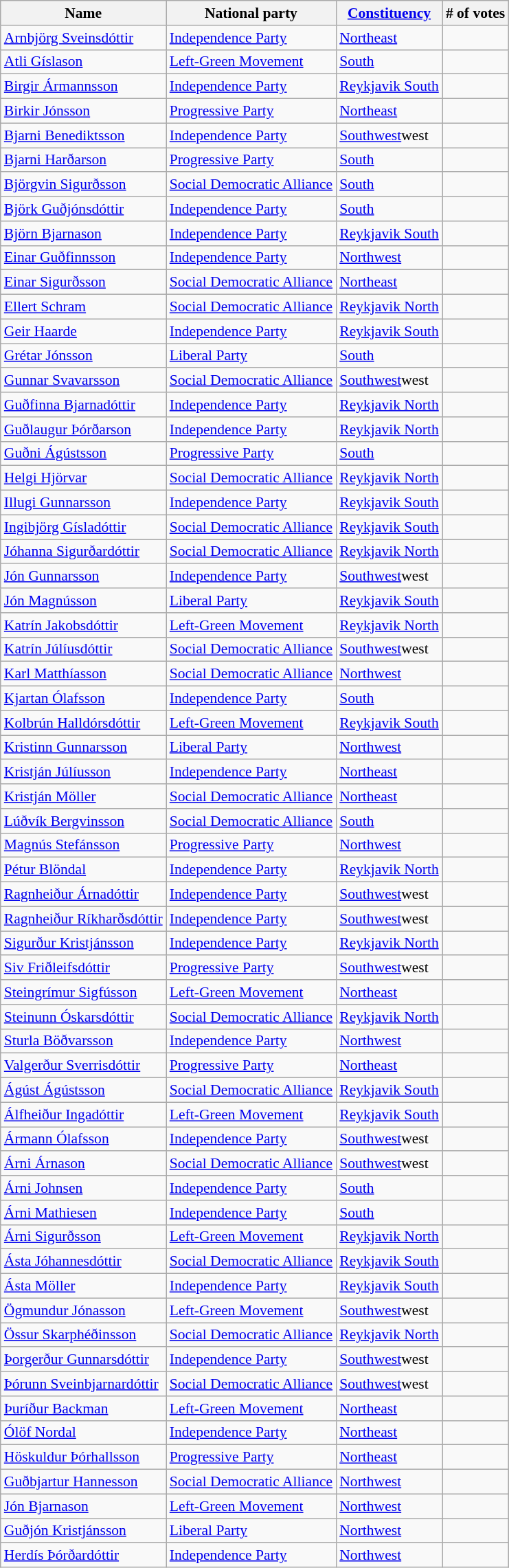<table class="sortable wikitable" style="text-align:left; font-size:90%">
<tr>
<th>Name</th>
<th>National party</th>
<th><a href='#'>Constituency</a></th>
<th># of votes</th>
</tr>
<tr>
<td><a href='#'>Arnbjörg Sveinsdóttir</a></td>
<td> <a href='#'>Independence Party</a></td>
<td><a href='#'>Northeast</a></td>
<td></td>
</tr>
<tr>
<td><a href='#'>Atli Gíslason</a></td>
<td> <a href='#'>Left-Green Movement</a></td>
<td><a href='#'>South</a></td>
<td></td>
</tr>
<tr>
<td><a href='#'>Birgir Ármannsson</a></td>
<td> <a href='#'>Independence Party</a></td>
<td><a href='#'>Reykjavik South</a></td>
<td></td>
</tr>
<tr>
<td><a href='#'>Birkir Jónsson</a></td>
<td> <a href='#'>Progressive Party</a></td>
<td><a href='#'>Northeast</a></td>
<td></td>
</tr>
<tr>
<td><a href='#'>Bjarni Benediktsson</a></td>
<td> <a href='#'>Independence Party</a></td>
<td><a href='#'>Southwest</a>west</td>
<td></td>
</tr>
<tr>
<td><a href='#'>Bjarni Harðarson</a></td>
<td> <a href='#'>Progressive Party</a></td>
<td><a href='#'>South</a></td>
<td></td>
</tr>
<tr>
<td><a href='#'>Björgvin Sigurðsson</a></td>
<td> <a href='#'>Social Democratic Alliance</a></td>
<td><a href='#'>South</a></td>
<td></td>
</tr>
<tr>
<td><a href='#'>Björk Guðjónsdóttir</a></td>
<td> <a href='#'>Independence Party</a></td>
<td><a href='#'>South</a></td>
<td></td>
</tr>
<tr>
<td><a href='#'>Björn Bjarnason</a></td>
<td> <a href='#'>Independence Party</a></td>
<td><a href='#'>Reykjavik South</a></td>
<td></td>
</tr>
<tr>
<td><a href='#'>Einar Guðfinnsson</a></td>
<td> <a href='#'>Independence Party</a></td>
<td><a href='#'>Northwest</a></td>
<td></td>
</tr>
<tr>
<td><a href='#'>Einar Sigurðsson</a></td>
<td> <a href='#'>Social Democratic Alliance</a></td>
<td><a href='#'>Northeast</a></td>
<td></td>
</tr>
<tr>
<td><a href='#'>Ellert Schram</a></td>
<td> <a href='#'>Social Democratic Alliance</a></td>
<td><a href='#'>Reykjavik North</a></td>
<td></td>
</tr>
<tr>
<td><a href='#'>Geir Haarde</a></td>
<td> <a href='#'>Independence Party</a></td>
<td><a href='#'>Reykjavik South</a></td>
<td></td>
</tr>
<tr>
<td><a href='#'>Grétar Jónsson</a></td>
<td> <a href='#'>Liberal Party</a></td>
<td><a href='#'>South</a></td>
<td></td>
</tr>
<tr>
<td><a href='#'>Gunnar Svavarsson</a></td>
<td> <a href='#'>Social Democratic Alliance</a></td>
<td><a href='#'>Southwest</a>west</td>
<td></td>
</tr>
<tr>
<td><a href='#'>Guðfinna Bjarnadóttir</a></td>
<td> <a href='#'>Independence Party</a></td>
<td><a href='#'>Reykjavik North</a></td>
<td></td>
</tr>
<tr>
<td><a href='#'>Guðlaugur Þórðarson</a></td>
<td> <a href='#'>Independence Party</a></td>
<td><a href='#'>Reykjavik North</a></td>
<td></td>
</tr>
<tr>
<td><a href='#'>Guðni Ágústsson</a></td>
<td> <a href='#'>Progressive Party</a></td>
<td><a href='#'>South</a></td>
<td></td>
</tr>
<tr>
<td><a href='#'>Helgi Hjörvar</a></td>
<td> <a href='#'>Social Democratic Alliance</a></td>
<td><a href='#'>Reykjavik North</a></td>
<td></td>
</tr>
<tr>
<td><a href='#'>Illugi Gunnarsson</a></td>
<td> <a href='#'>Independence Party</a></td>
<td><a href='#'>Reykjavik South</a></td>
<td></td>
</tr>
<tr>
<td><a href='#'>Ingibjörg Gísladóttir</a></td>
<td> <a href='#'>Social Democratic Alliance</a></td>
<td><a href='#'>Reykjavik South</a></td>
<td></td>
</tr>
<tr>
<td><a href='#'>Jóhanna Sigurðardóttir</a></td>
<td> <a href='#'>Social Democratic Alliance</a></td>
<td><a href='#'>Reykjavik North</a></td>
<td></td>
</tr>
<tr>
<td><a href='#'>Jón Gunnarsson</a></td>
<td> <a href='#'>Independence Party</a></td>
<td><a href='#'>Southwest</a>west</td>
<td></td>
</tr>
<tr>
<td><a href='#'>Jón Magnússon</a></td>
<td> <a href='#'>Liberal Party</a></td>
<td><a href='#'>Reykjavik South</a></td>
<td></td>
</tr>
<tr>
<td><a href='#'>Katrín Jakobsdóttir</a></td>
<td> <a href='#'>Left-Green Movement</a></td>
<td><a href='#'>Reykjavik North</a></td>
<td></td>
</tr>
<tr>
<td><a href='#'>Katrín Júlíusdóttir</a></td>
<td> <a href='#'>Social Democratic Alliance</a></td>
<td><a href='#'>Southwest</a>west</td>
<td></td>
</tr>
<tr>
<td><a href='#'>Karl Matthíasson</a></td>
<td> <a href='#'>Social Democratic Alliance</a></td>
<td><a href='#'>Northwest</a></td>
<td></td>
</tr>
<tr>
<td><a href='#'>Kjartan Ólafsson</a></td>
<td> <a href='#'>Independence Party</a></td>
<td><a href='#'>South</a></td>
<td></td>
</tr>
<tr>
<td><a href='#'>Kolbrún Halldórsdóttir</a></td>
<td> <a href='#'>Left-Green Movement</a></td>
<td><a href='#'>Reykjavik South</a></td>
<td></td>
</tr>
<tr>
<td><a href='#'>Kristinn Gunnarsson</a></td>
<td> <a href='#'>Liberal Party</a></td>
<td><a href='#'>Northwest</a></td>
<td></td>
</tr>
<tr>
<td><a href='#'>Kristján Júlíusson</a></td>
<td> <a href='#'>Independence Party</a></td>
<td><a href='#'>Northeast</a></td>
<td></td>
</tr>
<tr>
<td><a href='#'>Kristján Möller</a></td>
<td> <a href='#'>Social Democratic Alliance</a></td>
<td><a href='#'>Northeast</a></td>
<td></td>
</tr>
<tr>
<td><a href='#'>Lúðvík Bergvinsson</a></td>
<td> <a href='#'>Social Democratic Alliance</a></td>
<td><a href='#'>South</a></td>
<td></td>
</tr>
<tr>
<td><a href='#'>Magnús Stefánsson</a></td>
<td> <a href='#'>Progressive Party</a></td>
<td><a href='#'>Northwest</a></td>
<td></td>
</tr>
<tr>
<td><a href='#'>Pétur Blöndal</a></td>
<td> <a href='#'>Independence Party</a></td>
<td><a href='#'>Reykjavik North</a></td>
<td></td>
</tr>
<tr>
<td><a href='#'>Ragnheiður Árnadóttir</a></td>
<td> <a href='#'>Independence Party</a></td>
<td><a href='#'>Southwest</a>west</td>
<td></td>
</tr>
<tr>
<td><a href='#'>Ragnheiður Ríkharðsdóttir</a></td>
<td> <a href='#'>Independence Party</a></td>
<td><a href='#'>Southwest</a>west</td>
<td></td>
</tr>
<tr>
<td><a href='#'>Sigurður Kristjánsson</a></td>
<td> <a href='#'>Independence Party</a></td>
<td><a href='#'>Reykjavik North</a></td>
<td></td>
</tr>
<tr>
<td><a href='#'>Siv Friðleifsdóttir</a></td>
<td> <a href='#'>Progressive Party</a></td>
<td><a href='#'>Southwest</a>west</td>
<td></td>
</tr>
<tr>
<td><a href='#'>Steingrímur Sigfússon</a></td>
<td> <a href='#'>Left-Green Movement</a></td>
<td><a href='#'>Northeast</a></td>
<td></td>
</tr>
<tr>
<td><a href='#'>Steinunn Óskarsdóttir</a></td>
<td> <a href='#'>Social Democratic Alliance</a></td>
<td><a href='#'>Reykjavik North</a></td>
<td></td>
</tr>
<tr>
<td><a href='#'>Sturla Böðvarsson</a></td>
<td> <a href='#'>Independence Party</a></td>
<td><a href='#'>Northwest</a></td>
<td></td>
</tr>
<tr>
<td><a href='#'>Valgerður Sverrisdóttir</a></td>
<td> <a href='#'>Progressive Party</a></td>
<td><a href='#'>Northeast</a></td>
<td></td>
</tr>
<tr>
<td><a href='#'>Ágúst Ágústsson</a></td>
<td> <a href='#'>Social Democratic Alliance</a></td>
<td><a href='#'>Reykjavik South</a></td>
<td></td>
</tr>
<tr>
<td><a href='#'>Álfheiður Ingadóttir</a></td>
<td> <a href='#'>Left-Green Movement</a></td>
<td><a href='#'>Reykjavik South</a></td>
<td></td>
</tr>
<tr>
<td><a href='#'>Ármann Ólafsson</a></td>
<td> <a href='#'>Independence Party</a></td>
<td><a href='#'>Southwest</a>west</td>
<td></td>
</tr>
<tr>
<td><a href='#'>Árni Árnason</a></td>
<td> <a href='#'>Social Democratic Alliance</a></td>
<td><a href='#'>Southwest</a>west</td>
<td></td>
</tr>
<tr>
<td><a href='#'>Árni Johnsen</a></td>
<td> <a href='#'>Independence Party</a></td>
<td><a href='#'>South</a></td>
<td></td>
</tr>
<tr>
<td><a href='#'>Árni Mathiesen</a></td>
<td> <a href='#'>Independence Party</a></td>
<td><a href='#'>South</a></td>
<td></td>
</tr>
<tr>
<td><a href='#'>Árni Sigurðsson</a></td>
<td> <a href='#'>Left-Green Movement</a></td>
<td><a href='#'>Reykjavik North</a></td>
<td></td>
</tr>
<tr>
<td><a href='#'>Ásta Jóhannesdóttir</a></td>
<td> <a href='#'>Social Democratic Alliance</a></td>
<td><a href='#'>Reykjavik South</a></td>
<td></td>
</tr>
<tr>
<td><a href='#'>Ásta Möller</a></td>
<td> <a href='#'>Independence Party</a></td>
<td><a href='#'>Reykjavik South</a></td>
<td></td>
</tr>
<tr>
<td><a href='#'>Ögmundur Jónasson</a></td>
<td> <a href='#'>Left-Green Movement</a></td>
<td><a href='#'>Southwest</a>west</td>
<td></td>
</tr>
<tr>
<td><a href='#'>Össur Skarphéðinsson</a></td>
<td> <a href='#'>Social Democratic Alliance</a></td>
<td><a href='#'>Reykjavik North</a></td>
<td></td>
</tr>
<tr>
<td><a href='#'>Þorgerður Gunnarsdóttir</a></td>
<td> <a href='#'>Independence Party</a></td>
<td><a href='#'>Southwest</a>west</td>
<td></td>
</tr>
<tr>
<td><a href='#'>Þórunn Sveinbjarnardóttir</a></td>
<td> <a href='#'>Social Democratic Alliance</a></td>
<td><a href='#'>Southwest</a>west</td>
<td></td>
</tr>
<tr>
<td><a href='#'>Þuríður Backman</a></td>
<td> <a href='#'>Left-Green Movement</a></td>
<td><a href='#'>Northeast</a></td>
<td></td>
</tr>
<tr>
<td><a href='#'>Ólöf Nordal</a></td>
<td> <a href='#'>Independence Party</a></td>
<td><a href='#'>Northeast</a></td>
<td></td>
</tr>
<tr>
<td><a href='#'>Höskuldur Þórhallsson</a></td>
<td> <a href='#'>Progressive Party</a></td>
<td><a href='#'>Northeast</a></td>
<td></td>
</tr>
<tr>
<td><a href='#'>Guðbjartur Hannesson</a></td>
<td> <a href='#'>Social Democratic Alliance</a></td>
<td><a href='#'>Northwest</a></td>
<td></td>
</tr>
<tr>
<td><a href='#'>Jón Bjarnason</a></td>
<td> <a href='#'>Left-Green Movement</a></td>
<td><a href='#'>Northwest</a></td>
<td></td>
</tr>
<tr>
<td><a href='#'>Guðjón Kristjánsson</a></td>
<td> <a href='#'>Liberal Party</a></td>
<td><a href='#'>Northwest</a></td>
<td></td>
</tr>
<tr>
<td><a href='#'>Herdís Þórðardóttir</a></td>
<td> <a href='#'>Independence Party</a></td>
<td><a href='#'>Northwest</a></td>
<td></td>
</tr>
</table>
